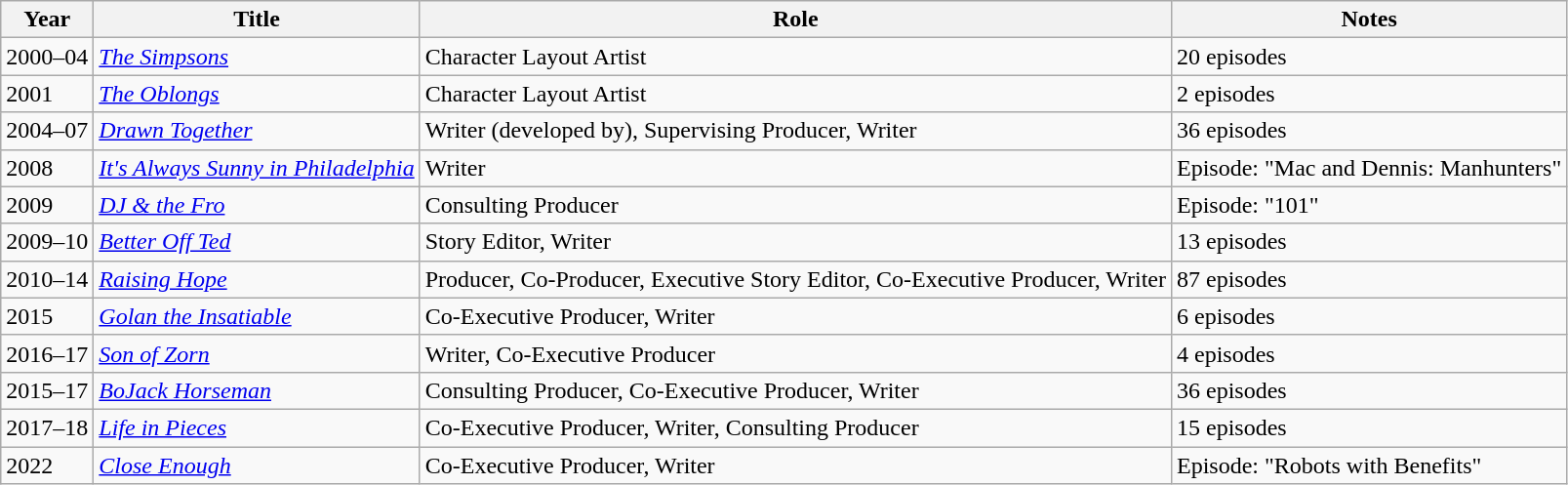<table class="wikitable">
<tr>
<th>Year</th>
<th>Title</th>
<th>Role</th>
<th>Notes</th>
</tr>
<tr>
<td>2000–04</td>
<td><em><a href='#'>The Simpsons</a></em></td>
<td>Character Layout Artist</td>
<td>20 episodes</td>
</tr>
<tr>
<td>2001</td>
<td><em><a href='#'>The Oblongs</a></em></td>
<td>Character Layout Artist</td>
<td>2 episodes</td>
</tr>
<tr>
<td>2004–07</td>
<td><em><a href='#'>Drawn Together</a></em></td>
<td>Writer (developed by), Supervising Producer, Writer</td>
<td>36 episodes</td>
</tr>
<tr>
<td>2008</td>
<td><em><a href='#'>It's Always Sunny in Philadelphia</a></em></td>
<td>Writer</td>
<td>Episode: "Mac and Dennis: Manhunters"</td>
</tr>
<tr>
<td>2009</td>
<td><em><a href='#'>DJ & the Fro</a></em></td>
<td>Consulting Producer</td>
<td>Episode: "101"</td>
</tr>
<tr>
<td>2009–10</td>
<td><em><a href='#'>Better Off Ted</a></em></td>
<td>Story Editor, Writer</td>
<td>13 episodes</td>
</tr>
<tr>
<td>2010–14</td>
<td><em><a href='#'>Raising Hope</a></em></td>
<td>Producer, Co-Producer, Executive Story Editor, Co-Executive Producer, Writer</td>
<td>87 episodes</td>
</tr>
<tr>
<td>2015</td>
<td><em><a href='#'>Golan the Insatiable</a></em></td>
<td>Co-Executive Producer, Writer</td>
<td>6 episodes</td>
</tr>
<tr>
<td>2016–17</td>
<td><em><a href='#'>Son of Zorn</a></em></td>
<td>Writer, Co-Executive Producer</td>
<td>4 episodes</td>
</tr>
<tr>
<td>2015–17</td>
<td><em><a href='#'>BoJack Horseman</a></em></td>
<td>Consulting Producer, Co-Executive Producer, Writer</td>
<td>36 episodes</td>
</tr>
<tr>
<td>2017–18</td>
<td><em><a href='#'>Life in Pieces</a></em></td>
<td>Co-Executive Producer, Writer, Consulting Producer</td>
<td>15 episodes</td>
</tr>
<tr>
<td>2022</td>
<td><em><a href='#'>Close Enough</a></em></td>
<td>Co-Executive Producer, Writer</td>
<td>Episode: "Robots with Benefits"</td>
</tr>
</table>
